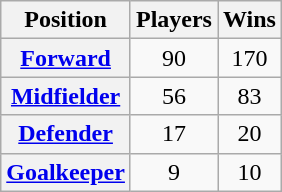<table class="wikitable sortable plainrowheaders" style=text-align:center>
<tr>
<th scope=col>Position</th>
<th scope=col>Players</th>
<th scope=col>Wins</th>
</tr>
<tr>
<th scope=row><a href='#'>Forward</a></th>
<td>90</td>
<td>170</td>
</tr>
<tr>
<th scope=row><a href='#'>Midfielder</a></th>
<td>56</td>
<td>83</td>
</tr>
<tr>
<th scope=row><a href='#'>Defender</a></th>
<td>17</td>
<td>20</td>
</tr>
<tr>
<th scope=row><a href='#'>Goalkeeper</a></th>
<td>9</td>
<td>10</td>
</tr>
</table>
